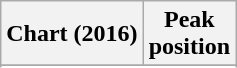<table class="wikitable sortable plainrowheaders" style="text-align:center">
<tr>
<th scope="col">Chart (2016)</th>
<th scope="col">Peak<br> position</th>
</tr>
<tr>
</tr>
<tr>
</tr>
<tr>
</tr>
<tr>
</tr>
</table>
